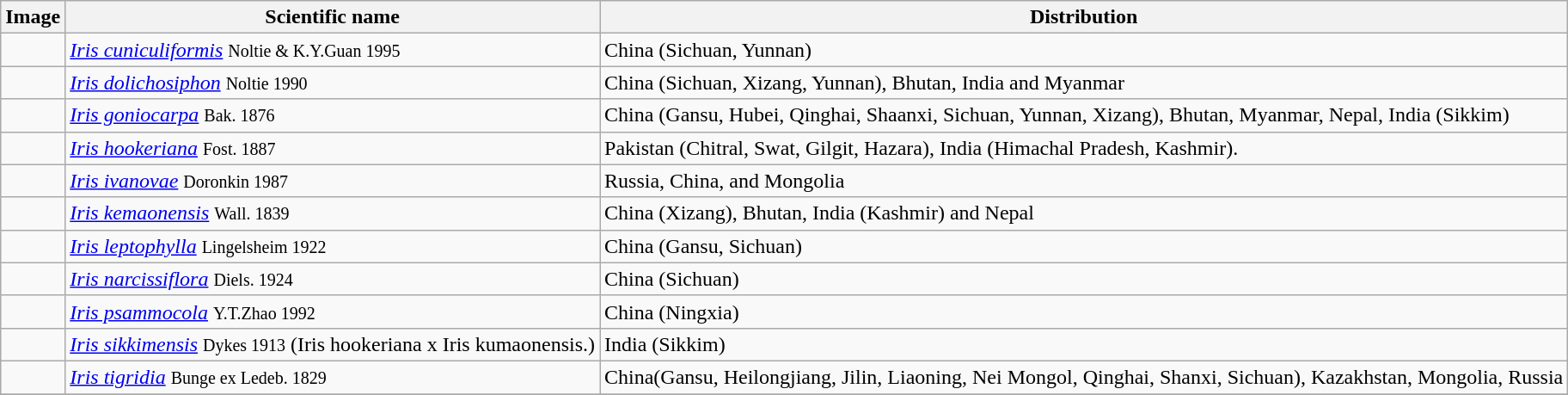<table class="wikitable">
<tr>
<th>Image</th>
<th>Scientific name</th>
<th>Distribution</th>
</tr>
<tr>
<td></td>
<td><em><a href='#'>Iris cuniculiformis</a></em> <small>Noltie & K.Y.Guan 1995</small></td>
<td>China (Sichuan, Yunnan)</td>
</tr>
<tr>
<td></td>
<td><em><a href='#'>Iris dolichosiphon</a></em> <small>Noltie 1990</small></td>
<td>China (Sichuan, Xizang, Yunnan), Bhutan, India and Myanmar</td>
</tr>
<tr>
<td></td>
<td><em><a href='#'>Iris goniocarpa</a></em> <small>Bak.  1876</small></td>
<td>China (Gansu, Hubei, Qinghai, Shaanxi, Sichuan, Yunnan, Xizang), Bhutan, Myanmar, Nepal, India (Sikkim)</td>
</tr>
<tr>
<td></td>
<td><em><a href='#'>Iris hookeriana</a></em> <small>Fost.  1887</small></td>
<td>Pakistan (Chitral, Swat, Gilgit, Hazara), India (Himachal Pradesh, Kashmir).</td>
</tr>
<tr>
<td></td>
<td><em><a href='#'>Iris ivanovae</a></em> <small>Doronkin 1987</small></td>
<td>Russia, China, and Mongolia</td>
</tr>
<tr>
<td></td>
<td><em><a href='#'>Iris kemaonensis</a></em> <small>Wall. 1839</small></td>
<td>China (Xizang), Bhutan, India (Kashmir) and Nepal</td>
</tr>
<tr>
<td></td>
<td><em><a href='#'>Iris leptophylla</a></em> <small>Lingelsheim 1922</small></td>
<td>China (Gansu, Sichuan)</td>
</tr>
<tr>
<td></td>
<td><em><a href='#'>Iris narcissiflora</a></em> <small>Diels. 1924</small></td>
<td>China (Sichuan)</td>
</tr>
<tr>
<td></td>
<td><em><a href='#'>Iris psammocola</a></em> <small>Y.T.Zhao 1992</small></td>
<td>China (Ningxia)</td>
</tr>
<tr>
<td></td>
<td><em><a href='#'>Iris sikkimensis</a></em> <small>Dykes 1913</small> (Iris hookeriana x Iris kumaonensis.)</td>
<td>India (Sikkim)</td>
</tr>
<tr>
<td></td>
<td><em><a href='#'>Iris tigridia</a></em> <small>Bunge ex Ledeb. 1829</small></td>
<td>China(Gansu, Heilongjiang, Jilin, Liaoning, Nei Mongol, Qinghai, Shanxi, Sichuan), Kazakhstan, Mongolia, Russia</td>
</tr>
<tr>
</tr>
</table>
